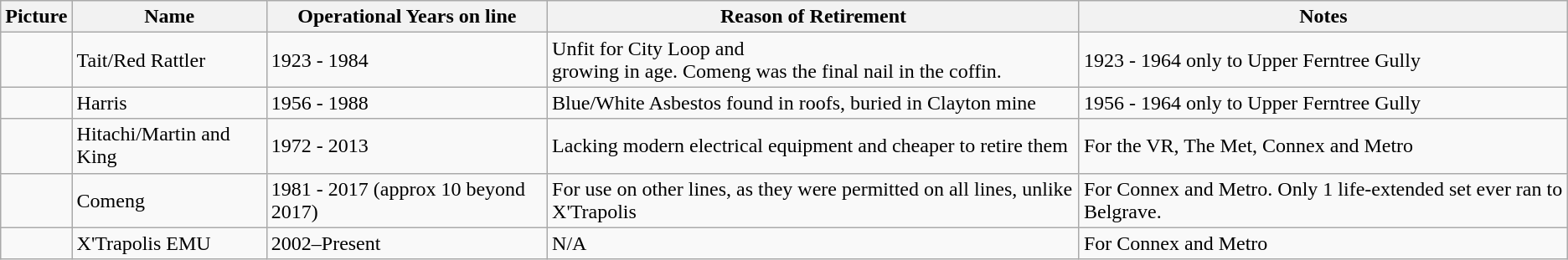<table class="wikitable mw-collapsible">
<tr>
<th>Picture</th>
<th>Name</th>
<th>Operational Years on line</th>
<th>Reason of Retirement</th>
<th>Notes</th>
</tr>
<tr>
<td></td>
<td>Tait/Red Rattler</td>
<td>1923 - 1984</td>
<td>Unfit for City Loop and<br>growing in age. Comeng
was the final nail in the coffin.</td>
<td>1923 - 1964 only to Upper Ferntree Gully</td>
</tr>
<tr>
<td></td>
<td>Harris</td>
<td>1956 - 1988</td>
<td>Blue/White Asbestos found in roofs, buried in Clayton mine</td>
<td>1956 - 1964 only to Upper Ferntree Gully</td>
</tr>
<tr>
<td></td>
<td>Hitachi/Martin and King</td>
<td>1972 - 2013</td>
<td>Lacking modern electrical equipment and cheaper to retire them</td>
<td>For the VR, The Met, Connex and Metro</td>
</tr>
<tr>
<td></td>
<td>Comeng</td>
<td>1981 - 2017 (approx 10 beyond 2017)</td>
<td>For use on other lines, as they were permitted on all lines, unlike X'Trapolis</td>
<td>For Connex and Metro. Only 1 life-extended set ever ran to Belgrave.</td>
</tr>
<tr>
<td></td>
<td>X'Trapolis EMU</td>
<td>2002–Present</td>
<td>N/A</td>
<td>For Connex and Metro</td>
</tr>
</table>
